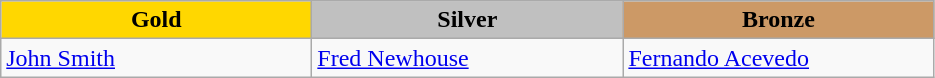<table class="wikitable" style="text-align:left">
<tr align="center">
<td width=200 bgcolor=gold><strong>Gold</strong></td>
<td width=200 bgcolor=silver><strong>Silver</strong></td>
<td width=200 bgcolor=CC9966><strong>Bronze</strong></td>
</tr>
<tr>
<td><a href='#'>John Smith</a><br><em></em></td>
<td><a href='#'>Fred Newhouse</a><br><em></em></td>
<td><a href='#'>Fernando Acevedo</a><br><em></em></td>
</tr>
</table>
